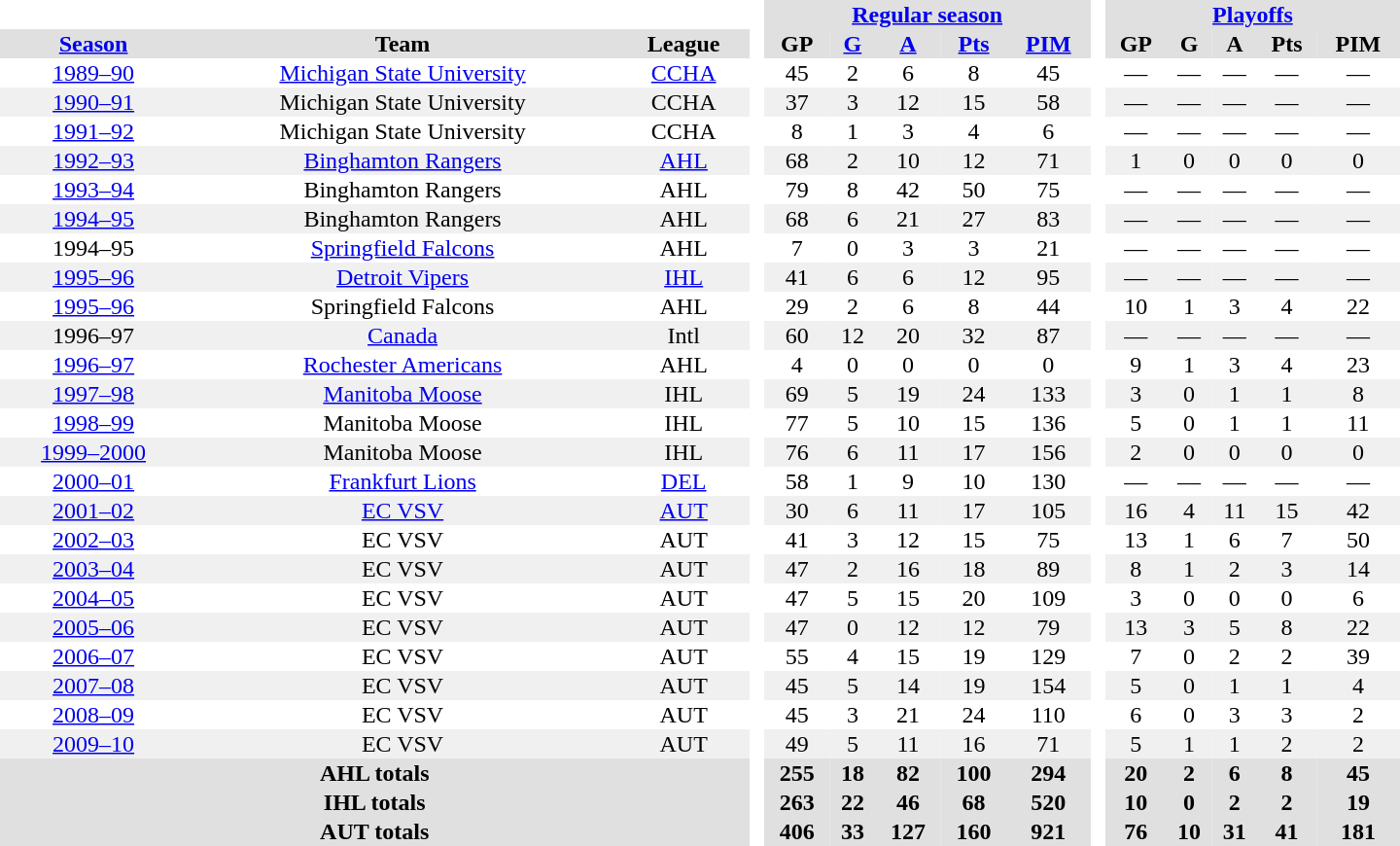<table border="0" cellpadding="1" cellspacing="0" style="text-align:center; width:60em">
<tr bgcolor="#e0e0e0">
<th colspan="3" bgcolor="#ffffff"> </th>
<th rowspan="99" bgcolor="#ffffff"> </th>
<th colspan="5"><a href='#'>Regular season</a></th>
<th rowspan="99" bgcolor="#ffffff"> </th>
<th colspan="5"><a href='#'>Playoffs</a></th>
</tr>
<tr bgcolor="#e0e0e0">
<th><a href='#'>Season</a></th>
<th>Team</th>
<th>League</th>
<th>GP</th>
<th><a href='#'>G</a></th>
<th><a href='#'>A</a></th>
<th><a href='#'>Pts</a></th>
<th><a href='#'>PIM</a></th>
<th>GP</th>
<th>G</th>
<th>A</th>
<th>Pts</th>
<th>PIM</th>
</tr>
<tr>
<td><a href='#'>1989–90</a></td>
<td><a href='#'>Michigan State University</a></td>
<td><a href='#'>CCHA</a></td>
<td>45</td>
<td>2</td>
<td>6</td>
<td>8</td>
<td>45</td>
<td>—</td>
<td>—</td>
<td>—</td>
<td>—</td>
<td>—</td>
</tr>
<tr bgcolor="#f0f0f0">
<td><a href='#'>1990–91</a></td>
<td>Michigan State University</td>
<td>CCHA</td>
<td>37</td>
<td>3</td>
<td>12</td>
<td>15</td>
<td>58</td>
<td>—</td>
<td>—</td>
<td>—</td>
<td>—</td>
<td>—</td>
</tr>
<tr>
<td><a href='#'>1991–92</a></td>
<td>Michigan State University</td>
<td>CCHA</td>
<td>8</td>
<td>1</td>
<td>3</td>
<td>4</td>
<td>6</td>
<td>—</td>
<td>—</td>
<td>—</td>
<td>—</td>
<td>—</td>
</tr>
<tr bgcolor="#f0f0f0">
<td><a href='#'>1992–93</a></td>
<td><a href='#'>Binghamton Rangers</a></td>
<td><a href='#'>AHL</a></td>
<td>68</td>
<td>2</td>
<td>10</td>
<td>12</td>
<td>71</td>
<td>1</td>
<td>0</td>
<td>0</td>
<td>0</td>
<td>0</td>
</tr>
<tr>
<td><a href='#'>1993–94</a></td>
<td>Binghamton Rangers</td>
<td>AHL</td>
<td>79</td>
<td>8</td>
<td>42</td>
<td>50</td>
<td>75</td>
<td>—</td>
<td>—</td>
<td>—</td>
<td>—</td>
<td>—</td>
</tr>
<tr bgcolor="#f0f0f0">
<td><a href='#'>1994–95</a></td>
<td>Binghamton Rangers</td>
<td>AHL</td>
<td>68</td>
<td>6</td>
<td>21</td>
<td>27</td>
<td>83</td>
<td>—</td>
<td>—</td>
<td>—</td>
<td>—</td>
<td>—</td>
</tr>
<tr>
<td>1994–95</td>
<td><a href='#'>Springfield Falcons</a></td>
<td>AHL</td>
<td>7</td>
<td>0</td>
<td>3</td>
<td>3</td>
<td>21</td>
<td>—</td>
<td>—</td>
<td>—</td>
<td>—</td>
<td>—</td>
</tr>
<tr bgcolor="#f0f0f0">
<td><a href='#'>1995–96</a></td>
<td><a href='#'>Detroit Vipers</a></td>
<td><a href='#'>IHL</a></td>
<td>41</td>
<td>6</td>
<td>6</td>
<td>12</td>
<td>95</td>
<td>—</td>
<td>—</td>
<td>—</td>
<td>—</td>
<td>—</td>
</tr>
<tr>
<td><a href='#'>1995–96</a></td>
<td>Springfield Falcons</td>
<td>AHL</td>
<td>29</td>
<td>2</td>
<td>6</td>
<td>8</td>
<td>44</td>
<td>10</td>
<td>1</td>
<td>3</td>
<td>4</td>
<td>22</td>
</tr>
<tr bgcolor="#f0f0f0">
<td>1996–97</td>
<td><a href='#'>Canada</a></td>
<td>Intl</td>
<td>60</td>
<td>12</td>
<td>20</td>
<td>32</td>
<td>87</td>
<td>—</td>
<td>—</td>
<td>—</td>
<td>—</td>
<td>—</td>
</tr>
<tr>
<td><a href='#'>1996–97</a></td>
<td><a href='#'>Rochester Americans</a></td>
<td>AHL</td>
<td>4</td>
<td>0</td>
<td>0</td>
<td>0</td>
<td>0</td>
<td>9</td>
<td>1</td>
<td>3</td>
<td>4</td>
<td>23</td>
</tr>
<tr bgcolor="#f0f0f0">
<td><a href='#'>1997–98</a></td>
<td><a href='#'>Manitoba Moose</a></td>
<td>IHL</td>
<td>69</td>
<td>5</td>
<td>19</td>
<td>24</td>
<td>133</td>
<td>3</td>
<td>0</td>
<td>1</td>
<td>1</td>
<td>8</td>
</tr>
<tr>
<td><a href='#'>1998–99</a></td>
<td>Manitoba Moose</td>
<td>IHL</td>
<td>77</td>
<td>5</td>
<td>10</td>
<td>15</td>
<td>136</td>
<td>5</td>
<td>0</td>
<td>1</td>
<td>1</td>
<td>11</td>
</tr>
<tr bgcolor="#f0f0f0">
<td><a href='#'>1999–2000</a></td>
<td>Manitoba Moose</td>
<td>IHL</td>
<td>76</td>
<td>6</td>
<td>11</td>
<td>17</td>
<td>156</td>
<td>2</td>
<td>0</td>
<td>0</td>
<td>0</td>
<td>0</td>
</tr>
<tr>
<td><a href='#'>2000–01</a></td>
<td><a href='#'>Frankfurt Lions</a></td>
<td><a href='#'>DEL</a></td>
<td>58</td>
<td>1</td>
<td>9</td>
<td>10</td>
<td>130</td>
<td>—</td>
<td>—</td>
<td>—</td>
<td>—</td>
<td>—</td>
</tr>
<tr bgcolor="#f0f0f0">
<td><a href='#'>2001–02</a></td>
<td><a href='#'>EC VSV</a></td>
<td><a href='#'>AUT</a></td>
<td>30</td>
<td>6</td>
<td>11</td>
<td>17</td>
<td>105</td>
<td>16</td>
<td>4</td>
<td>11</td>
<td>15</td>
<td>42</td>
</tr>
<tr>
<td><a href='#'>2002–03</a></td>
<td>EC VSV</td>
<td>AUT</td>
<td>41</td>
<td>3</td>
<td>12</td>
<td>15</td>
<td>75</td>
<td>13</td>
<td>1</td>
<td>6</td>
<td>7</td>
<td>50</td>
</tr>
<tr bgcolor="#f0f0f0">
<td><a href='#'>2003–04</a></td>
<td>EC VSV</td>
<td>AUT</td>
<td>47</td>
<td>2</td>
<td>16</td>
<td>18</td>
<td>89</td>
<td>8</td>
<td>1</td>
<td>2</td>
<td>3</td>
<td>14</td>
</tr>
<tr>
<td><a href='#'>2004–05</a></td>
<td>EC VSV</td>
<td>AUT</td>
<td>47</td>
<td>5</td>
<td>15</td>
<td>20</td>
<td>109</td>
<td>3</td>
<td>0</td>
<td>0</td>
<td>0</td>
<td>6</td>
</tr>
<tr bgcolor="#f0f0f0">
<td><a href='#'>2005–06</a></td>
<td>EC VSV</td>
<td>AUT</td>
<td>47</td>
<td>0</td>
<td>12</td>
<td>12</td>
<td>79</td>
<td>13</td>
<td>3</td>
<td>5</td>
<td>8</td>
<td>22</td>
</tr>
<tr>
<td><a href='#'>2006–07</a></td>
<td>EC VSV</td>
<td>AUT</td>
<td>55</td>
<td>4</td>
<td>15</td>
<td>19</td>
<td>129</td>
<td>7</td>
<td>0</td>
<td>2</td>
<td>2</td>
<td>39</td>
</tr>
<tr bgcolor="#f0f0f0">
<td><a href='#'>2007–08</a></td>
<td>EC VSV</td>
<td>AUT</td>
<td>45</td>
<td>5</td>
<td>14</td>
<td>19</td>
<td>154</td>
<td>5</td>
<td>0</td>
<td>1</td>
<td>1</td>
<td>4</td>
</tr>
<tr>
<td><a href='#'>2008–09</a></td>
<td>EC VSV</td>
<td>AUT</td>
<td>45</td>
<td>3</td>
<td>21</td>
<td>24</td>
<td>110</td>
<td>6</td>
<td>0</td>
<td>3</td>
<td>3</td>
<td>2</td>
</tr>
<tr bgcolor="#f0f0f0">
<td><a href='#'>2009–10</a></td>
<td>EC VSV</td>
<td>AUT</td>
<td>49</td>
<td>5</td>
<td>11</td>
<td>16</td>
<td>71</td>
<td>5</td>
<td>1</td>
<td>1</td>
<td>2</td>
<td>2</td>
</tr>
<tr bgcolor="#e0e0e0">
<th colspan="3">AHL totals</th>
<th>255</th>
<th>18</th>
<th>82</th>
<th>100</th>
<th>294</th>
<th>20</th>
<th>2</th>
<th>6</th>
<th>8</th>
<th>45</th>
</tr>
<tr bgcolor="#e0e0e0">
<th colspan="3">IHL totals</th>
<th>263</th>
<th>22</th>
<th>46</th>
<th>68</th>
<th>520</th>
<th>10</th>
<th>0</th>
<th>2</th>
<th>2</th>
<th>19</th>
</tr>
<tr bgcolor="#e0e0e0">
<th colspan="3">AUT totals</th>
<th>406</th>
<th>33</th>
<th>127</th>
<th>160</th>
<th>921</th>
<th>76</th>
<th>10</th>
<th>31</th>
<th>41</th>
<th>181</th>
</tr>
</table>
